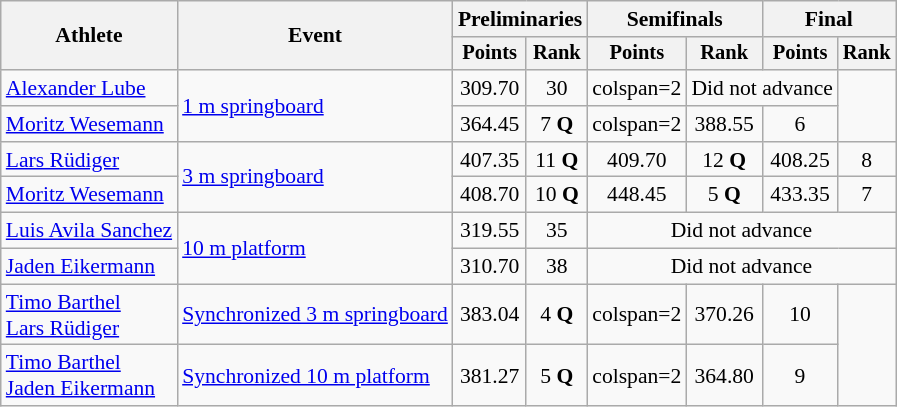<table class="wikitable" style="font-size:90%">
<tr>
<th rowspan="2">Athlete</th>
<th rowspan="2">Event</th>
<th colspan="2">Preliminaries</th>
<th colspan="2">Semifinals</th>
<th colspan="2">Final</th>
</tr>
<tr style="font-size:95%">
<th>Points</th>
<th>Rank</th>
<th>Points</th>
<th>Rank</th>
<th>Points</th>
<th>Rank</th>
</tr>
<tr align=center>
<td align=left><a href='#'>Alexander Lube</a></td>
<td align=left rowspan=2><a href='#'>1 m springboard</a></td>
<td>309.70</td>
<td>30</td>
<td>colspan=2</td>
<td colspan=2>Did not advance</td>
</tr>
<tr align=center>
<td align=left><a href='#'>Moritz Wesemann</a></td>
<td>364.45</td>
<td>7 <strong>Q</strong></td>
<td>colspan=2</td>
<td>388.55</td>
<td>6</td>
</tr>
<tr align=center>
<td align=left><a href='#'>Lars Rüdiger</a></td>
<td align=left rowspan=2><a href='#'>3 m springboard</a></td>
<td>407.35</td>
<td>11 <strong>Q</strong></td>
<td>409.70</td>
<td>12 <strong>Q</strong></td>
<td>408.25</td>
<td>8</td>
</tr>
<tr align=center>
<td align=left><a href='#'>Moritz Wesemann</a></td>
<td>408.70</td>
<td>10 <strong>Q</strong></td>
<td>448.45</td>
<td>5 <strong>Q</strong></td>
<td>433.35</td>
<td>7</td>
</tr>
<tr align=center>
<td align=left><a href='#'>Luis Avila Sanchez</a></td>
<td align=left rowspan=2><a href='#'>10 m platform</a></td>
<td>319.55</td>
<td>35</td>
<td colspan=4>Did not advance</td>
</tr>
<tr align=center>
<td align=left><a href='#'>Jaden Eikermann</a></td>
<td>310.70</td>
<td>38</td>
<td colspan=4>Did not advance</td>
</tr>
<tr align=center>
<td align=left><a href='#'>Timo Barthel</a><br><a href='#'>Lars Rüdiger</a></td>
<td align=left><a href='#'>Synchronized 3 m springboard</a></td>
<td>383.04</td>
<td>4 <strong>Q</strong></td>
<td>colspan=2</td>
<td>370.26</td>
<td>10</td>
</tr>
<tr align=center>
<td align=left><a href='#'>Timo Barthel</a><br><a href='#'>Jaden Eikermann</a></td>
<td align=left><a href='#'>Synchronized 10 m platform</a></td>
<td>381.27</td>
<td>5 <strong>Q</strong></td>
<td>colspan=2</td>
<td>364.80</td>
<td>9</td>
</tr>
</table>
